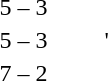<table style="text-align:center">
<tr>
<th width=200></th>
<th width=100></th>
<th width=200></th>
</tr>
<tr>
<td align=right><strong></strong></td>
<td>5 – 3</td>
<td align=left></td>
</tr>
<tr>
<td align=right><strong></strong></td>
<td>5 – 3</td>
<td align=left>'</td>
</tr>
<tr>
<td align=right><strong></strong></td>
<td>7 – 2</td>
<td align=left></td>
</tr>
</table>
